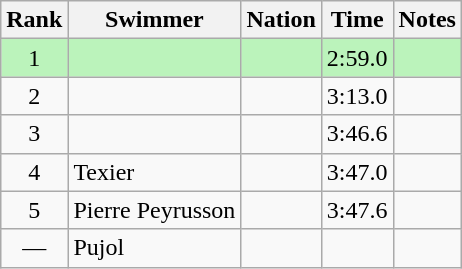<table class="wikitable sortable" style="text-align:center">
<tr>
<th>Rank</th>
<th>Swimmer</th>
<th>Nation</th>
<th>Time</th>
<th>Notes</th>
</tr>
<tr style="background:#bbf3bb;">
<td>1</td>
<td align=left></td>
<td align=left></td>
<td>2:59.0</td>
<td></td>
</tr>
<tr>
<td>2</td>
<td align=left></td>
<td align=left></td>
<td>3:13.0</td>
<td></td>
</tr>
<tr>
<td>3</td>
<td align=left></td>
<td align=left></td>
<td>3:46.6</td>
<td></td>
</tr>
<tr>
<td>4</td>
<td align=left>Texier</td>
<td align=left></td>
<td>3:47.0</td>
<td></td>
</tr>
<tr>
<td>5</td>
<td align=left>Pierre Peyrusson</td>
<td align=left></td>
<td>3:47.6</td>
<td></td>
</tr>
<tr>
<td data-sort-value=6>—</td>
<td align=left>Pujol</td>
<td align=left></td>
<td></td>
<td></td>
</tr>
</table>
